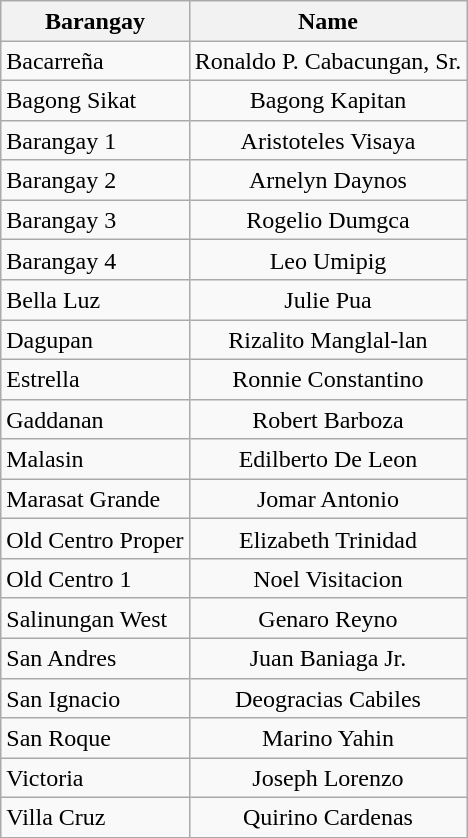<table class="wikitable" style="line-height:1.20em; font-size:100%;">
<tr>
<th>Barangay</th>
<th>Name</th>
</tr>
<tr>
<td>Bacarreña</td>
<td style="text-align:center;">Ronaldo P. Cabacungan, Sr.</td>
</tr>
<tr>
<td>Bagong Sikat</td>
<td style="text-align:center;">Bagong Kapitan</td>
</tr>
<tr>
<td>Barangay 1</td>
<td style="text-align:center;">Aristoteles Visaya</td>
</tr>
<tr>
<td>Barangay 2</td>
<td style="text-align:center;">Arnelyn Daynos</td>
</tr>
<tr>
<td>Barangay 3</td>
<td style="text-align:center;">Rogelio Dumgca</td>
</tr>
<tr>
<td>Barangay 4</td>
<td style="text-align:center;">Leo Umipig</td>
</tr>
<tr>
<td>Bella Luz</td>
<td style="text-align:center;">Julie Pua</td>
</tr>
<tr>
<td>Dagupan</td>
<td style="text-align:center;">Rizalito Manglal-lan</td>
</tr>
<tr>
<td>Estrella</td>
<td style="text-align:center;">Ronnie Constantino</td>
</tr>
<tr>
<td>Gaddanan</td>
<td style="text-align:center;">Robert Barboza</td>
</tr>
<tr>
<td>Malasin</td>
<td style="text-align:center;">Edilberto De Leon</td>
</tr>
<tr>
<td>Marasat Grande</td>
<td style="text-align:center;">Jomar Antonio</td>
</tr>
<tr>
<td>Old Centro Proper</td>
<td style="text-align:center;">Elizabeth Trinidad</td>
</tr>
<tr>
<td>Old Centro 1</td>
<td style="text-align:center;">Noel Visitacion</td>
</tr>
<tr>
<td>Salinungan West</td>
<td style="text-align:center;">Genaro Reyno</td>
</tr>
<tr>
<td>San Andres</td>
<td style="text-align:center;">Juan Baniaga Jr.</td>
</tr>
<tr>
<td>San Ignacio</td>
<td style="text-align:center;">Deogracias Cabiles</td>
</tr>
<tr>
<td>San Roque</td>
<td style="text-align:center;">Marino Yahin</td>
</tr>
<tr>
<td>Victoria</td>
<td style="text-align:center;">Joseph Lorenzo</td>
</tr>
<tr>
<td>Villa Cruz</td>
<td style="text-align:center;">Quirino Cardenas</td>
</tr>
<tr>
</tr>
</table>
